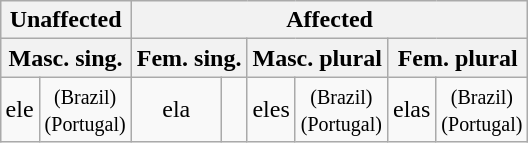<table class="wikitable" style="margin: 1em auto 1em auto; text-align:center;">
<tr>
<th colspan=2>Unaffected</th>
<th colspan=6>Affected</th>
</tr>
<tr>
<th colspan=2>Masc. sing.</th>
<th colspan=2>Fem. sing.</th>
<th colspan=2>Masc. plural</th>
<th colspan=2>Fem. plural</th>
</tr>
<tr>
<td>ele</td>
<td> <small>(Brazil)</small><br> <small>(Portugal)</small></td>
<td>ela</td>
<td></td>
<td>eles</td>
<td> <small>(Brazil)</small><br> <small>(Portugal)</small></td>
<td>elas</td>
<td> <small>(Brazil)</small><br> <small>(Portugal)</small></td>
</tr>
</table>
